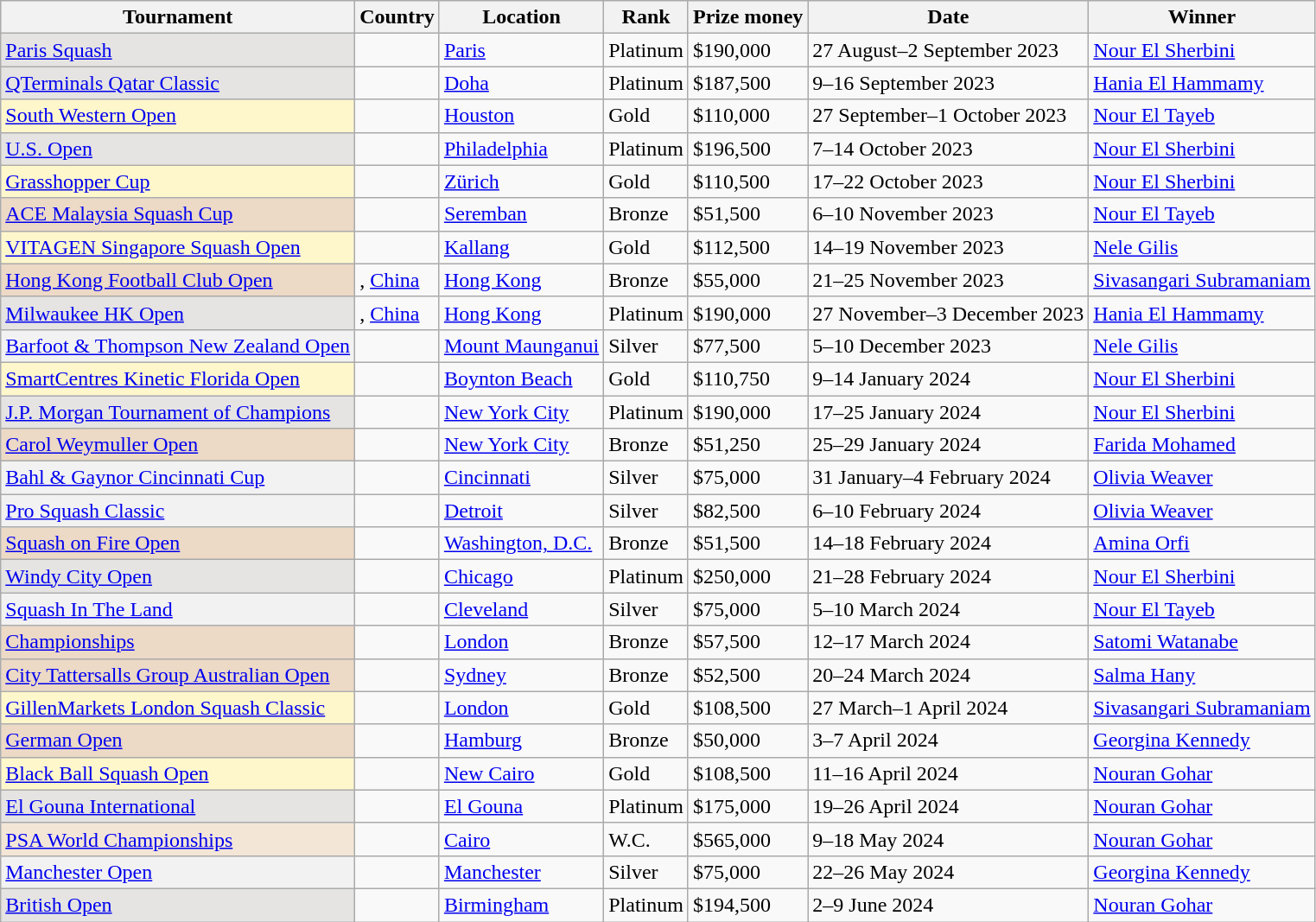<table class=wikitable>
<tr>
<th>Tournament</th>
<th>Country</th>
<th>Location</th>
<th>Rank</th>
<th>Prize money</th>
<th>Date</th>
<th>Winner</th>
</tr>
<tr>
<td style="background:#E5E4E2;"><a href='#'>Paris Squash</a></td>
<td></td>
<td><a href='#'>Paris</a></td>
<td>Platinum</td>
<td>$190,000</td>
<td>27 August–2 September 2023</td>
<td> <a href='#'>Nour El Sherbini</a></td>
</tr>
<tr>
<td style="background:#E5E4E2;"><a href='#'>QTerminals Qatar Classic</a></td>
<td></td>
<td><a href='#'>Doha</a></td>
<td>Platinum</td>
<td>$187,500</td>
<td>9–16 September 2023</td>
<td> <a href='#'>Hania El Hammamy</a></td>
</tr>
<tr>
<td style="background:#fff7cc;"><a href='#'>South Western Open</a></td>
<td></td>
<td><a href='#'>Houston</a></td>
<td>Gold</td>
<td>$110,000</td>
<td>27 September–1 October 2023</td>
<td> <a href='#'>Nour El Tayeb</a></td>
</tr>
<tr>
<td style="background:#E5E4E2;"><a href='#'>U.S. Open</a></td>
<td></td>
<td><a href='#'>Philadelphia</a></td>
<td>Platinum</td>
<td>$196,500</td>
<td>7–14 October 2023</td>
<td> <a href='#'>Nour El Sherbini</a></td>
</tr>
<tr>
<td style="background:#fff7cc;"><a href='#'>Grasshopper Cup</a></td>
<td></td>
<td><a href='#'>Zürich</a></td>
<td>Gold</td>
<td>$110,500</td>
<td>17–22 October 2023</td>
<td> <a href='#'>Nour El Sherbini</a></td>
</tr>
<tr>
<td style="background:#ecd9c6;"><a href='#'>ACE Malaysia Squash Cup</a></td>
<td></td>
<td><a href='#'>Seremban</a></td>
<td>Bronze</td>
<td>$51,500</td>
<td>6–10 November 2023</td>
<td> <a href='#'>Nour El Tayeb</a></td>
</tr>
<tr>
<td style="background:#fff7cc;"><a href='#'>VITAGEN Singapore Squash Open</a></td>
<td></td>
<td><a href='#'>Kallang</a></td>
<td>Gold</td>
<td>$112,500</td>
<td>14–19 November 2023</td>
<td> <a href='#'>Nele Gilis</a></td>
</tr>
<tr>
<td style="background:#ecd9c6;"><a href='#'>Hong Kong Football Club Open</a></td>
<td>, <a href='#'>China</a></td>
<td><a href='#'>Hong Kong</a></td>
<td>Bronze</td>
<td>$55,000</td>
<td>21–25 November 2023</td>
<td> <a href='#'>Sivasangari Subramaniam</a></td>
</tr>
<tr>
<td style="background:#E5E4E2;"><a href='#'> Milwaukee HK Open</a></td>
<td>, <a href='#'>China</a></td>
<td><a href='#'>Hong Kong</a></td>
<td>Platinum</td>
<td>$190,000</td>
<td>27 November–3 December 2023</td>
<td> <a href='#'>Hania El Hammamy</a></td>
</tr>
<tr>
<td style="background:#f2f2f2;"><a href='#'>Barfoot & Thompson New Zealand Open</a></td>
<td></td>
<td><a href='#'>Mount Maunganui</a></td>
<td>Silver</td>
<td>$77,500</td>
<td>5–10 December 2023</td>
<td> <a href='#'>Nele Gilis</a></td>
</tr>
<tr>
<td style="background:#fff7cc;"><a href='#'>SmartCentres Kinetic Florida Open</a></td>
<td></td>
<td><a href='#'>Boynton Beach</a></td>
<td>Gold</td>
<td>$110,750</td>
<td>9–14 January 2024</td>
<td> <a href='#'>Nour El Sherbini</a></td>
</tr>
<tr>
<td style="background:#E5E4E2;"><a href='#'>J.P. Morgan Tournament of Champions</a></td>
<td></td>
<td><a href='#'>New York City</a></td>
<td>Platinum</td>
<td>$190,000</td>
<td>17–25 January 2024</td>
<td> <a href='#'>Nour El Sherbini</a></td>
</tr>
<tr>
<td style="background:#ecd9c6;"><a href='#'>Carol Weymuller Open</a></td>
<td></td>
<td><a href='#'>New York City</a></td>
<td>Bronze</td>
<td>$51,250</td>
<td>25–29 January 2024</td>
<td> <a href='#'>Farida Mohamed</a></td>
</tr>
<tr>
<td style="background:#f2f2f2;"><a href='#'>Bahl & Gaynor Cincinnati Cup</a></td>
<td></td>
<td><a href='#'>Cincinnati</a></td>
<td>Silver</td>
<td>$75,000</td>
<td>31 January–4 February 2024</td>
<td> <a href='#'>Olivia Weaver</a></td>
</tr>
<tr>
<td style="background:#f2f2f2;"><a href='#'> Pro Squash Classic</a></td>
<td></td>
<td><a href='#'>Detroit</a></td>
<td>Silver</td>
<td>$82,500</td>
<td>6–10 February 2024</td>
<td> <a href='#'>Olivia Weaver</a></td>
</tr>
<tr>
<td style="background:#ecd9c6;"><a href='#'>Squash on Fire Open</a></td>
<td></td>
<td><a href='#'>Washington, D.C.</a></td>
<td>Bronze</td>
<td>$51,500</td>
<td>14–18 February 2024</td>
<td> <a href='#'>Amina Orfi</a></td>
</tr>
<tr>
<td style="background:#E5E4E2;"><a href='#'>Windy City Open</a></td>
<td></td>
<td><a href='#'>Chicago</a></td>
<td>Platinum</td>
<td>$250,000</td>
<td>21–28 February 2024</td>
<td> <a href='#'>Nour El Sherbini</a></td>
</tr>
<tr>
<td style="background:#f2f2f2;"><a href='#'>Squash In The Land</a></td>
<td></td>
<td><a href='#'>Cleveland</a></td>
<td>Silver</td>
<td>$75,000</td>
<td>5–10 March 2024</td>
<td> <a href='#'>Nour El Tayeb</a></td>
</tr>
<tr>
<td style="background:#ecd9c6;"><a href='#'> Championships</a></td>
<td></td>
<td><a href='#'>London</a></td>
<td>Bronze</td>
<td>$57,500</td>
<td>12–17 March 2024</td>
<td> <a href='#'>Satomi Watanabe</a></td>
</tr>
<tr>
<td style="background:#ecd9c6;"><a href='#'>City Tattersalls Group Australian Open</a></td>
<td></td>
<td><a href='#'>Sydney</a></td>
<td>Bronze</td>
<td>$52,500</td>
<td>20–24 March 2024</td>
<td> <a href='#'>Salma Hany</a></td>
</tr>
<tr>
<td style="background:#fff7cc;"><a href='#'>GillenMarkets London Squash Classic</a></td>
<td></td>
<td><a href='#'>London</a></td>
<td>Gold</td>
<td>$108,500</td>
<td>27 March–1 April 2024</td>
<td> <a href='#'>Sivasangari Subramaniam</a></td>
</tr>
<tr>
<td style="background:#ecd9c6;"><a href='#'>German Open</a></td>
<td></td>
<td><a href='#'>Hamburg</a></td>
<td>Bronze</td>
<td>$50,000</td>
<td>3–7 April 2024</td>
<td> <a href='#'>Georgina Kennedy</a></td>
</tr>
<tr>
<td style="background:#fff7cc;"><a href='#'>Black Ball Squash Open</a></td>
<td></td>
<td><a href='#'>New Cairo</a></td>
<td>Gold</td>
<td>$108,500</td>
<td>11–16 April 2024</td>
<td> <a href='#'>Nouran Gohar</a></td>
</tr>
<tr>
<td style="background:#E5E4E2;"><a href='#'>El Gouna International</a></td>
<td></td>
<td><a href='#'>El Gouna</a></td>
<td>Platinum</td>
<td>$175,000</td>
<td>19–26 April 2024</td>
<td> <a href='#'>Nouran Gohar</a></td>
</tr>
<tr>
<td style="background:#F3E6D7;"><a href='#'>PSA World Championships</a></td>
<td></td>
<td><a href='#'>Cairo</a></td>
<td>W.C.</td>
<td>$565,000</td>
<td>9–18 May 2024</td>
<td> <a href='#'>Nouran Gohar</a></td>
</tr>
<tr>
<td style="background:#f2f2f2;"><a href='#'>Manchester Open</a></td>
<td></td>
<td><a href='#'>Manchester</a></td>
<td>Silver</td>
<td>$75,000</td>
<td>22–26 May 2024</td>
<td> <a href='#'>Georgina Kennedy</a></td>
</tr>
<tr>
<td style="background:#E5E4E2;"><a href='#'>British Open</a></td>
<td></td>
<td><a href='#'>Birmingham</a></td>
<td>Platinum</td>
<td>$194,500</td>
<td>2–9 June 2024</td>
<td> <a href='#'>Nouran Gohar</a></td>
</tr>
</table>
